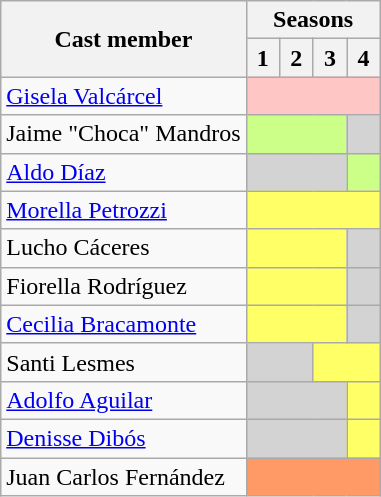<table class="wikitable" style="margin:left">
<tr>
<th rowspan="2">Cast member</th>
<th colspan="4" style="text-align:center">Seasons</th>
</tr>
<tr>
<th width="15">1</th>
<th width="15">2</th>
<th width="15">3</th>
<th width="15">4</th>
</tr>
<tr>
<td><a href='#'>Gisela Valcárcel</a></td>
<td colspan="4" style="background:#ffc6c6"></td>
</tr>
<tr>
<td>Jaime "Choca" Mandros</td>
<td colspan="3" style="background:#ccff88"></td>
<td colspan="1" style="background:lightgrey"></td>
</tr>
<tr>
<td><a href='#'>Aldo Díaz</a></td>
<td colspan="3" style="background:lightgrey"></td>
<td colspan="1" style="background:#ccff88"></td>
</tr>
<tr>
<td><a href='#'>Morella Petrozzi</a></td>
<td colspan="4" style="background:#FF6"></td>
</tr>
<tr>
<td>Lucho Cáceres</td>
<td colspan="3" style="background:#FF6"></td>
<td colspan="1" style="background:lightgrey"></td>
</tr>
<tr>
<td>Fiorella Rodríguez</td>
<td colspan="3" style="background:#FF6"></td>
<td colspan="1" style="background:lightgrey"></td>
</tr>
<tr>
<td><a href='#'>Cecilia Bracamonte</a></td>
<td colspan="3" style="background:#FF6"></td>
<td colspan="1" style="background:lightgrey"></td>
</tr>
<tr>
<td>Santi Lesmes</td>
<td colspan="2" style="background:lightgrey"></td>
<td colspan="2" style="background:#FF6"></td>
</tr>
<tr>
<td><a href='#'>Adolfo Aguilar</a></td>
<td colspan="3" style="background:lightgrey"></td>
<td colspan="1" style="background:#FF6"></td>
</tr>
<tr>
<td><a href='#'>Denisse Dibós</a></td>
<td colspan="3" style="background:lightgrey"></td>
<td colspan="1" style="background:#FF6"></td>
</tr>
<tr>
<td>Juan Carlos Fernández</td>
<td colspan="4" style="background:#F96"></td>
</tr>
</table>
